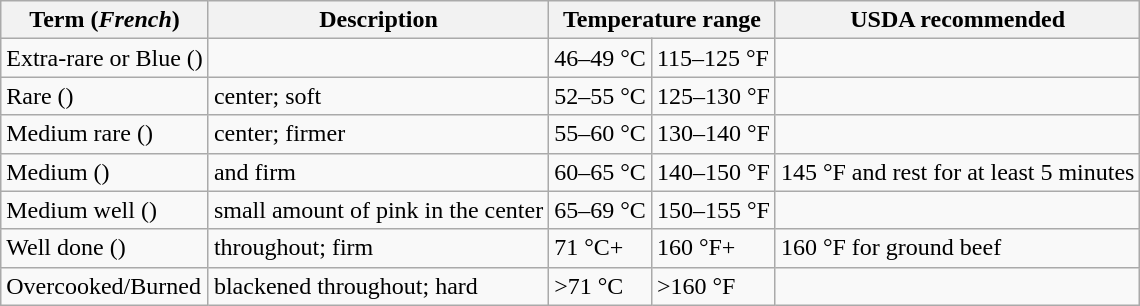<table class="wikitable">
<tr>
<th>Term (<em>French</em>)</th>
<th>Description</th>
<th colspan="2">Temperature range</th>
<th>USDA recommended</th>
</tr>
<tr>
<td>Extra-rare or Blue ()</td>
<td></td>
<td>46–49 °C</td>
<td>115–125 °F</td>
<td></td>
</tr>
<tr>
<td>Rare ()</td>
<td> center; soft</td>
<td>52–55 °C</td>
<td>125–130 °F</td>
<td></td>
</tr>
<tr>
<td>Medium rare ()</td>
<td> center; firmer</td>
<td>55–60 °C</td>
<td>130–140 °F</td>
<td></td>
</tr>
<tr>
<td>Medium ()</td>
<td> and firm</td>
<td>60–65 °C</td>
<td>140–150 °F</td>
<td>145 °F and rest for at least 5 minutes</td>
</tr>
<tr>
<td>Medium well ()</td>
<td>small amount of pink in the center</td>
<td>65–69 °C</td>
<td>150–155 °F</td>
<td></td>
</tr>
<tr>
<td>Well done ()</td>
<td> throughout; firm</td>
<td>71 °C+</td>
<td>160 °F+</td>
<td>160 °F for ground beef</td>
</tr>
<tr>
<td>Overcooked/Burned</td>
<td>blackened throughout; hard</td>
<td>>71 °C</td>
<td>>160 °F</td>
<td></td>
</tr>
</table>
